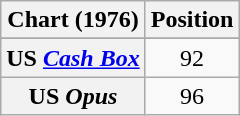<table class="wikitable sortable plainrowheaders" style="text-align:center">
<tr>
<th>Chart (1976)</th>
<th>Position</th>
</tr>
<tr>
</tr>
<tr>
<th scope="row">US <em><a href='#'>Cash Box</a></em></th>
<td>92</td>
</tr>
<tr>
<th scope="row">US <em>Opus</em></th>
<td>96</td>
</tr>
</table>
